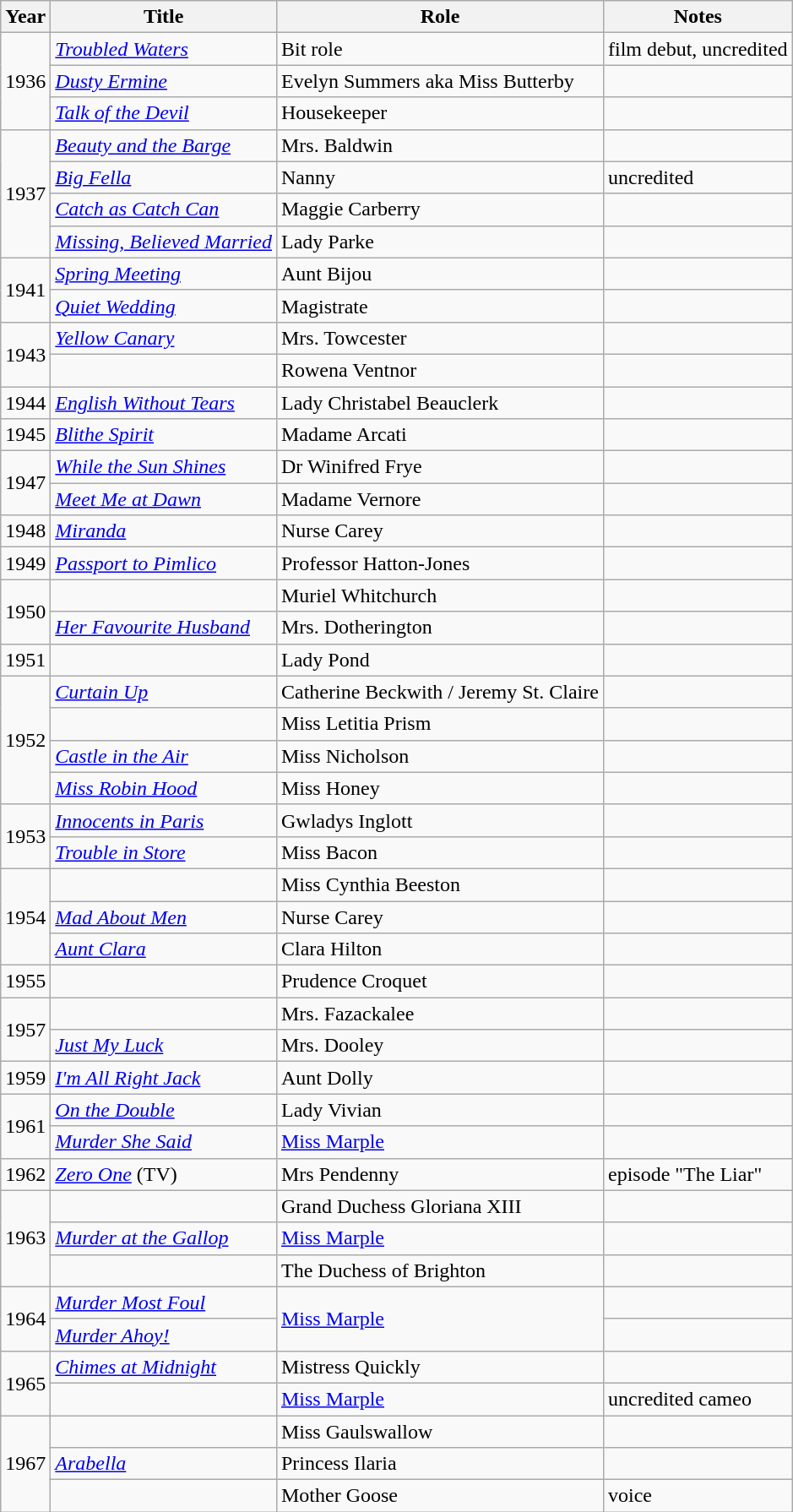<table class="wikitable sortable">
<tr>
<th>Year</th>
<th>Title</th>
<th>Role</th>
<th class="unsortable">Notes</th>
</tr>
<tr>
<td rowspan=3>1936</td>
<td><em><a href='#'>Troubled Waters</a></em></td>
<td>Bit role</td>
<td>film debut, uncredited</td>
</tr>
<tr>
<td><em><a href='#'>Dusty Ermine</a></em></td>
<td>Evelyn Summers aka Miss Butterby</td>
<td></td>
</tr>
<tr>
<td><em><a href='#'>Talk of the Devil</a></em></td>
<td>Housekeeper</td>
<td></td>
</tr>
<tr>
<td rowspan=4>1937</td>
<td><em><a href='#'>Beauty and the Barge</a></em></td>
<td>Mrs. Baldwin</td>
<td></td>
</tr>
<tr>
<td><em><a href='#'>Big Fella</a></em></td>
<td>Nanny</td>
<td>uncredited</td>
</tr>
<tr>
<td><em><a href='#'>Catch as Catch Can</a></em></td>
<td>Maggie Carberry</td>
<td></td>
</tr>
<tr>
<td><em><a href='#'>Missing, Believed Married</a></em></td>
<td>Lady Parke</td>
<td></td>
</tr>
<tr>
<td rowspan=2>1941</td>
<td><em><a href='#'>Spring Meeting</a></em></td>
<td>Aunt Bijou</td>
<td></td>
</tr>
<tr>
<td><em><a href='#'>Quiet Wedding</a></em></td>
<td>Magistrate</td>
<td></td>
</tr>
<tr>
<td rowspan=2>1943</td>
<td><em><a href='#'>Yellow Canary</a></em></td>
<td>Mrs. Towcester</td>
<td></td>
</tr>
<tr>
<td><em></em></td>
<td>Rowena Ventnor</td>
<td></td>
</tr>
<tr>
<td>1944</td>
<td><em><a href='#'>English Without Tears</a></em></td>
<td>Lady Christabel Beauclerk</td>
<td></td>
</tr>
<tr>
<td>1945</td>
<td><em><a href='#'>Blithe Spirit</a></em></td>
<td>Madame Arcati</td>
<td></td>
</tr>
<tr>
<td rowspan=2>1947</td>
<td><em><a href='#'>While the Sun Shines</a></em></td>
<td>Dr Winifred Frye</td>
<td></td>
</tr>
<tr>
<td><em><a href='#'>Meet Me at Dawn</a></em></td>
<td>Madame Vernore</td>
<td></td>
</tr>
<tr>
<td>1948</td>
<td><em><a href='#'>Miranda</a></em></td>
<td>Nurse Carey</td>
<td></td>
</tr>
<tr>
<td>1949</td>
<td><em><a href='#'>Passport to Pimlico</a></em></td>
<td>Professor Hatton-Jones</td>
<td></td>
</tr>
<tr>
<td rowspan=2>1950</td>
<td><em></em></td>
<td>Muriel Whitchurch</td>
<td></td>
</tr>
<tr>
<td><em><a href='#'>Her Favourite Husband</a></em></td>
<td>Mrs. Dotherington</td>
<td></td>
</tr>
<tr>
<td>1951</td>
<td><em></em></td>
<td>Lady Pond</td>
<td></td>
</tr>
<tr>
<td rowspan=4>1952</td>
<td><em><a href='#'>Curtain Up</a></em></td>
<td>Catherine Beckwith / Jeremy St. Claire</td>
<td></td>
</tr>
<tr>
<td><em></em></td>
<td>Miss Letitia Prism</td>
<td></td>
</tr>
<tr>
<td><em><a href='#'>Castle in the Air</a></em></td>
<td>Miss Nicholson</td>
<td></td>
</tr>
<tr>
<td><em><a href='#'>Miss Robin Hood</a></em></td>
<td>Miss Honey</td>
<td></td>
</tr>
<tr>
<td rowspan=2>1953</td>
<td><em><a href='#'>Innocents in Paris</a></em></td>
<td>Gwladys Inglott</td>
<td></td>
</tr>
<tr>
<td><em><a href='#'>Trouble in Store</a></em></td>
<td>Miss Bacon</td>
<td></td>
</tr>
<tr>
<td rowspan=3>1954</td>
<td><em></em></td>
<td>Miss Cynthia Beeston</td>
<td></td>
</tr>
<tr>
<td><em><a href='#'>Mad About Men</a></em></td>
<td>Nurse Carey</td>
<td></td>
</tr>
<tr>
<td><em><a href='#'>Aunt Clara</a></em></td>
<td>Clara Hilton</td>
<td></td>
</tr>
<tr>
<td>1955</td>
<td><em></em></td>
<td>Prudence Croquet</td>
<td></td>
</tr>
<tr>
<td rowspan=2>1957</td>
<td><em></em></td>
<td>Mrs. Fazackalee</td>
<td></td>
</tr>
<tr>
<td><em><a href='#'>Just My Luck</a></em></td>
<td>Mrs. Dooley</td>
<td></td>
</tr>
<tr>
<td>1959</td>
<td><em><a href='#'>I'm All Right Jack</a></em></td>
<td>Aunt Dolly</td>
<td></td>
</tr>
<tr>
<td rowspan=2>1961</td>
<td><em><a href='#'>On the Double</a></em></td>
<td>Lady Vivian</td>
<td></td>
</tr>
<tr>
<td><em><a href='#'>Murder She Said</a></em></td>
<td><a href='#'>Miss Marple</a></td>
<td></td>
</tr>
<tr>
<td>1962</td>
<td><em><a href='#'>Zero One</a></em> (TV)</td>
<td>Mrs Pendenny</td>
<td>episode "The Liar"</td>
</tr>
<tr>
<td rowspan=3>1963</td>
<td><em></em></td>
<td>Grand Duchess Gloriana XIII</td>
<td></td>
</tr>
<tr>
<td><em><a href='#'>Murder at the Gallop</a></em></td>
<td><a href='#'>Miss Marple</a></td>
<td></td>
</tr>
<tr>
<td><em></em></td>
<td>The Duchess of Brighton</td>
<td></td>
</tr>
<tr>
<td rowspan=2>1964</td>
<td><em><a href='#'>Murder Most Foul</a></em></td>
<td rowspan="2"><a href='#'>Miss Marple</a></td>
<td></td>
</tr>
<tr>
<td><em><a href='#'>Murder Ahoy!</a></em></td>
<td></td>
</tr>
<tr>
<td rowspan=2>1965</td>
<td><em><a href='#'>Chimes at Midnight</a></em></td>
<td>Mistress Quickly</td>
<td></td>
</tr>
<tr>
<td><em></em></td>
<td><a href='#'>Miss Marple</a></td>
<td>uncredited cameo</td>
</tr>
<tr>
<td rowspan=3>1967</td>
<td><em></em></td>
<td>Miss Gaulswallow</td>
<td></td>
</tr>
<tr>
<td><em><a href='#'>Arabella</a></em></td>
<td>Princess Ilaria</td>
<td></td>
</tr>
<tr>
<td><em></em></td>
<td>Mother Goose</td>
<td>voice</td>
</tr>
</table>
